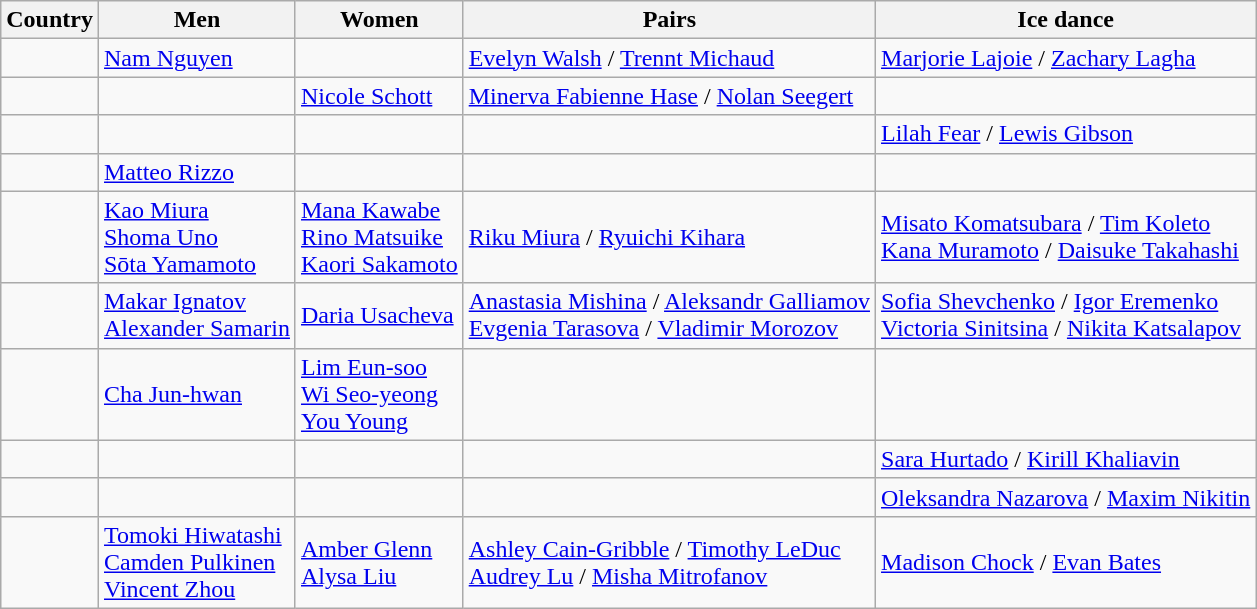<table class="wikitable">
<tr>
<th>Country</th>
<th>Men</th>
<th>Women</th>
<th>Pairs</th>
<th>Ice dance</th>
</tr>
<tr>
<td></td>
<td><a href='#'>Nam Nguyen</a></td>
<td></td>
<td><a href='#'>Evelyn Walsh</a> / <a href='#'>Trennt Michaud</a></td>
<td><a href='#'>Marjorie Lajoie</a> / <a href='#'>Zachary Lagha</a></td>
</tr>
<tr>
<td></td>
<td></td>
<td><a href='#'>Nicole Schott</a></td>
<td><a href='#'>Minerva Fabienne Hase</a> / <a href='#'>Nolan Seegert</a></td>
<td></td>
</tr>
<tr>
<td></td>
<td></td>
<td></td>
<td></td>
<td><a href='#'>Lilah Fear</a> / <a href='#'>Lewis Gibson</a></td>
</tr>
<tr>
<td></td>
<td><a href='#'>Matteo Rizzo</a></td>
<td></td>
<td></td>
<td></td>
</tr>
<tr>
<td></td>
<td><a href='#'>Kao Miura</a><br><a href='#'>Shoma Uno</a><br><a href='#'>Sōta Yamamoto</a></td>
<td><a href='#'>Mana Kawabe</a><br><a href='#'>Rino Matsuike</a><br><a href='#'>Kaori Sakamoto</a></td>
<td><a href='#'>Riku Miura</a> / <a href='#'>Ryuichi Kihara</a></td>
<td><a href='#'>Misato Komatsubara</a> / <a href='#'>Tim Koleto</a><br><a href='#'>Kana Muramoto</a> / <a href='#'>Daisuke Takahashi</a></td>
</tr>
<tr>
<td></td>
<td><a href='#'>Makar Ignatov</a><br><a href='#'>Alexander Samarin</a></td>
<td><a href='#'>Daria Usacheva</a></td>
<td><a href='#'>Anastasia Mishina</a> / <a href='#'>Aleksandr Galliamov</a><br><a href='#'>Evgenia Tarasova</a> / <a href='#'>Vladimir Morozov</a></td>
<td><a href='#'>Sofia Shevchenko</a> / <a href='#'>Igor Eremenko</a><br><a href='#'>Victoria Sinitsina</a> / <a href='#'>Nikita Katsalapov</a></td>
</tr>
<tr>
<td></td>
<td><a href='#'>Cha Jun-hwan</a></td>
<td><a href='#'>Lim Eun-soo</a><br><a href='#'>Wi Seo-yeong</a><br><a href='#'>You Young</a></td>
<td></td>
<td></td>
</tr>
<tr>
<td></td>
<td></td>
<td></td>
<td></td>
<td><a href='#'>Sara Hurtado</a> / <a href='#'>Kirill Khaliavin</a></td>
</tr>
<tr>
<td></td>
<td></td>
<td></td>
<td></td>
<td><a href='#'>Oleksandra Nazarova</a> / <a href='#'>Maxim Nikitin</a></td>
</tr>
<tr>
<td></td>
<td><a href='#'>Tomoki Hiwatashi</a><br><a href='#'>Camden Pulkinen</a><br><a href='#'>Vincent Zhou</a></td>
<td><a href='#'>Amber Glenn</a><br><a href='#'>Alysa Liu</a></td>
<td><a href='#'>Ashley Cain-Gribble</a> / <a href='#'>Timothy LeDuc</a><br><a href='#'>Audrey Lu</a> / <a href='#'>Misha Mitrofanov</a></td>
<td><a href='#'>Madison Chock</a> / <a href='#'>Evan Bates</a></td>
</tr>
</table>
